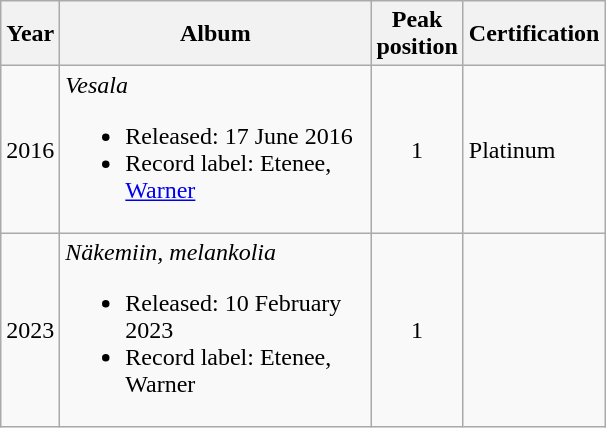<table class="wikitable">
<tr>
<th>Year</th>
<th style="width:200px;">Album</th>
<th>Peak<br>position</th>
<th>Certification</th>
</tr>
<tr>
<td style="text-align:center;">2016</td>
<td><em>Vesala</em><br><ul><li>Released: 17 June 2016</li><li>Record label: Etenee, <a href='#'>Warner</a></li></ul></td>
<td style="text-align:center;">1</td>
<td>Platinum</td>
</tr>
<tr>
<td style="text-align:center;">2023</td>
<td><em>Näkemiin, melankolia</em><br><ul><li>Released: 10 February 2023</li><li>Record label: Etenee, Warner</li></ul></td>
<td style="text-align:center;">1</td>
<td></td>
</tr>
</table>
